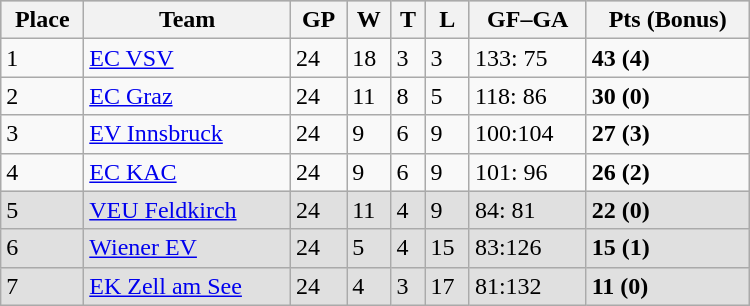<table class="wikitable" width="500px">
<tr style="background-color:#c0c0c0;">
<th>Place</th>
<th>Team</th>
<th>GP</th>
<th>W</th>
<th>T</th>
<th>L</th>
<th>GF–GA</th>
<th>Pts (Bonus)</th>
</tr>
<tr>
<td>1</td>
<td><a href='#'>EC VSV</a></td>
<td>24</td>
<td>18</td>
<td>3</td>
<td>3</td>
<td>133: 75</td>
<td><strong>43 (4)</strong></td>
</tr>
<tr>
<td>2</td>
<td><a href='#'>EC Graz</a></td>
<td>24</td>
<td>11</td>
<td>8</td>
<td>5</td>
<td>118: 86</td>
<td><strong>30 (0)</strong></td>
</tr>
<tr>
<td>3</td>
<td><a href='#'>EV Innsbruck</a></td>
<td>24</td>
<td>9</td>
<td>6</td>
<td>9</td>
<td>100:104</td>
<td><strong>27 (3)</strong></td>
</tr>
<tr>
<td>4</td>
<td><a href='#'>EC KAC</a></td>
<td>24</td>
<td>9</td>
<td>6</td>
<td>9</td>
<td>101: 96</td>
<td><strong>26 (2)</strong></td>
</tr>
<tr bgcolor="#e0e0e0">
<td>5</td>
<td><a href='#'>VEU Feldkirch</a></td>
<td>24</td>
<td>11</td>
<td>4</td>
<td>9</td>
<td>84: 81</td>
<td><strong>22 (0)</strong></td>
</tr>
<tr bgcolor="#e0e0e0">
<td>6</td>
<td><a href='#'>Wiener EV</a></td>
<td>24</td>
<td>5</td>
<td>4</td>
<td>15</td>
<td>83:126</td>
<td><strong>15 (1)</strong></td>
</tr>
<tr bgcolor="#e0e0e0">
<td>7</td>
<td><a href='#'>EK Zell am See</a></td>
<td>24</td>
<td>4</td>
<td>3</td>
<td>17</td>
<td>81:132</td>
<td><strong>11 (0)</strong></td>
</tr>
</table>
